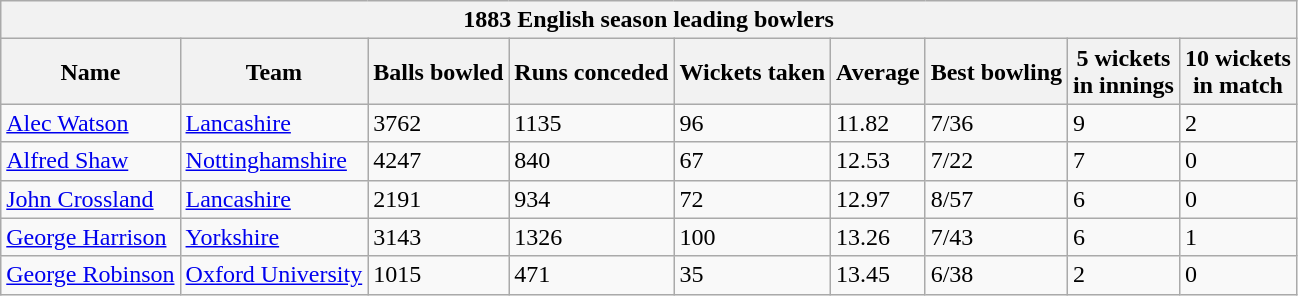<table class="wikitable">
<tr>
<th bgcolor="#efefef" colspan="9">1883 English season leading bowlers</th>
</tr>
<tr bgcolor="#efefef">
<th>Name</th>
<th>Team</th>
<th>Balls bowled</th>
<th>Runs conceded</th>
<th>Wickets taken</th>
<th>Average</th>
<th>Best bowling</th>
<th>5 wickets<br>in innings</th>
<th>10 wickets<br>in match</th>
</tr>
<tr>
<td><a href='#'>Alec Watson</a></td>
<td><a href='#'>Lancashire</a></td>
<td>3762</td>
<td>1135</td>
<td>96</td>
<td>11.82</td>
<td>7/36</td>
<td>9</td>
<td>2</td>
</tr>
<tr>
<td><a href='#'>Alfred Shaw</a></td>
<td><a href='#'>Nottinghamshire</a></td>
<td>4247</td>
<td>840</td>
<td>67</td>
<td>12.53</td>
<td>7/22</td>
<td>7</td>
<td>0</td>
</tr>
<tr>
<td><a href='#'>John Crossland</a></td>
<td><a href='#'>Lancashire</a></td>
<td>2191</td>
<td>934</td>
<td>72</td>
<td>12.97</td>
<td>8/57</td>
<td>6</td>
<td>0</td>
</tr>
<tr>
<td><a href='#'>George Harrison</a></td>
<td><a href='#'>Yorkshire</a></td>
<td>3143</td>
<td>1326</td>
<td>100</td>
<td>13.26</td>
<td>7/43</td>
<td>6</td>
<td>1</td>
</tr>
<tr>
<td><a href='#'>George Robinson</a></td>
<td><a href='#'>Oxford University</a></td>
<td>1015</td>
<td>471</td>
<td>35</td>
<td>13.45</td>
<td>6/38</td>
<td>2</td>
<td>0</td>
</tr>
</table>
